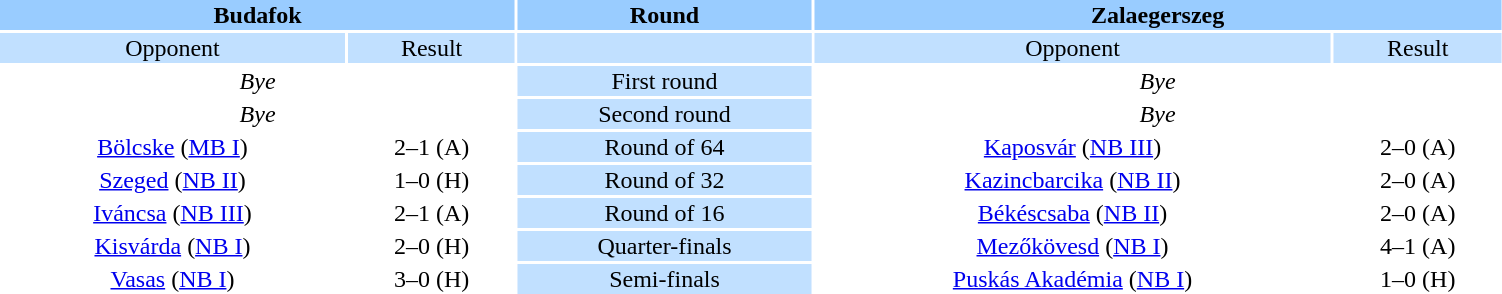<table width="80%" style="text-align:center">
<tr valign=top bgcolor=#99ccff>
<th colspan=2 style="width:1*">Budafok</th>
<th>Round</th>
<th colspan=2 style="width:1*">Zalaegerszeg</th>
</tr>
<tr valign=top bgcolor=#c1e0ff>
<td>Opponent</td>
<td>Result</td>
<td bgcolor=#c1e0ff></td>
<td>Opponent</td>
<td>Result</td>
</tr>
<tr>
<td colspan="2"><em>Bye</em></td>
<td style="background:#c1e0ff;">First round</td>
<td colspan="2"><em>Bye</em></td>
<td></td>
</tr>
<tr>
<td colspan="2"><em>Bye</em></td>
<td style="background:#c1e0ff;">Second round</td>
<td colspan="2"><em>Bye</em></td>
<td></td>
</tr>
<tr>
<td><a href='#'>Bölcske</a> (<a href='#'>MB I</a>)</td>
<td>2–1 (A)</td>
<td bgcolor=#c1e0ff>Round of 64</td>
<td><a href='#'>Kaposvár</a> (<a href='#'>NB III</a>)</td>
<td>2–0 (A)</td>
</tr>
<tr>
<td><a href='#'>Szeged</a> (<a href='#'>NB II</a>)</td>
<td>1–0  (H)</td>
<td bgcolor=#c1e0ff>Round of 32</td>
<td><a href='#'>Kazincbarcika</a> (<a href='#'>NB II</a>)</td>
<td>2–0 (A)</td>
</tr>
<tr>
<td><a href='#'>Iváncsa</a> (<a href='#'>NB III</a>)</td>
<td>2–1 (A)</td>
<td bgcolor=#c1e0ff>Round of 16</td>
<td><a href='#'>Békéscsaba</a> (<a href='#'>NB II</a>)</td>
<td>2–0 (A)</td>
</tr>
<tr>
<td><a href='#'>Kisvárda</a> (<a href='#'>NB I</a>)</td>
<td>2–0 (H)</td>
<td bgcolor=#c1e0ff>Quarter-finals</td>
<td><a href='#'>Mezőkövesd</a> (<a href='#'>NB I</a>)</td>
<td>4–1 (A)</td>
</tr>
<tr>
<td><a href='#'>Vasas</a> (<a href='#'>NB I</a>)</td>
<td>3–0 (H)</td>
<td bgcolor=#c1e0ff>Semi-finals</td>
<td><a href='#'>Puskás Akadémia</a> (<a href='#'>NB I</a>)</td>
<td>1–0  (H)</td>
</tr>
</table>
